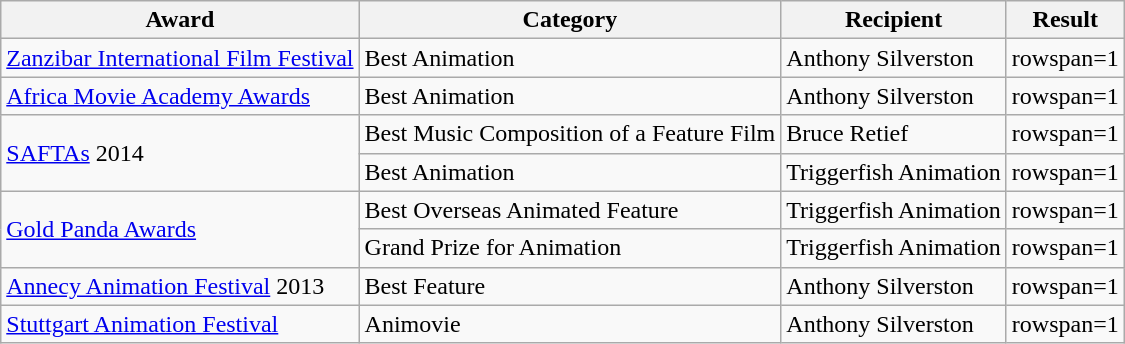<table class="wikitable">
<tr>
<th>Award</th>
<th>Category</th>
<th>Recipient</th>
<th>Result</th>
</tr>
<tr>
<td rowspan=1><a href='#'>Zanzibar International Film Festival</a></td>
<td>Best Animation</td>
<td>Anthony Silverston</td>
<td>rowspan=1 </td>
</tr>
<tr>
<td rowspan=1><a href='#'>Africa Movie Academy Awards</a></td>
<td>Best Animation</td>
<td>Anthony Silverston</td>
<td>rowspan=1 </td>
</tr>
<tr>
<td rowspan="2"><a href='#'>SAFTAs</a> 2014</td>
<td>Best Music Composition of a Feature Film</td>
<td>Bruce Retief</td>
<td>rowspan=1 </td>
</tr>
<tr>
<td>Best Animation</td>
<td>Triggerfish Animation</td>
<td>rowspan=1 </td>
</tr>
<tr>
<td rowspan="2"><a href='#'>Gold Panda Awards</a></td>
<td>Best Overseas Animated Feature</td>
<td>Triggerfish Animation</td>
<td>rowspan=1 </td>
</tr>
<tr>
<td>Grand Prize for Animation</td>
<td>Triggerfish Animation</td>
<td>rowspan=1 </td>
</tr>
<tr>
<td rowspan="1"><a href='#'>Annecy Animation Festival</a> 2013</td>
<td>Best Feature</td>
<td>Anthony Silverston</td>
<td>rowspan=1 </td>
</tr>
<tr>
<td rowspan="1"><a href='#'>Stuttgart Animation Festival</a></td>
<td>Animovie</td>
<td>Anthony Silverston</td>
<td>rowspan=1 </td>
</tr>
</table>
